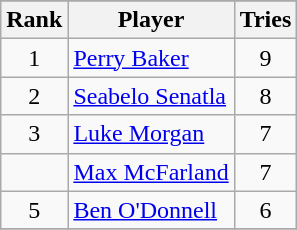<table class="wikitable sortable">
<tr>
</tr>
<tr>
<th>Rank</th>
<th>Player</th>
<th>Tries</th>
</tr>
<tr>
<td align=center>1</td>
<td> <a href='#'>Perry Baker</a></td>
<td align=center>9</td>
</tr>
<tr>
<td align=center>2</td>
<td> <a href='#'>Seabelo Senatla</a></td>
<td align=center>8</td>
</tr>
<tr>
<td align=center>3</td>
<td> <a href='#'>Luke Morgan</a></td>
<td align=center>7</td>
</tr>
<tr>
<td align=center></td>
<td> <a href='#'>Max McFarland</a></td>
<td align=center>7</td>
</tr>
<tr>
<td align=center>5</td>
<td> <a href='#'>Ben O'Donnell</a></td>
<td align=center>6</td>
</tr>
<tr>
</tr>
</table>
